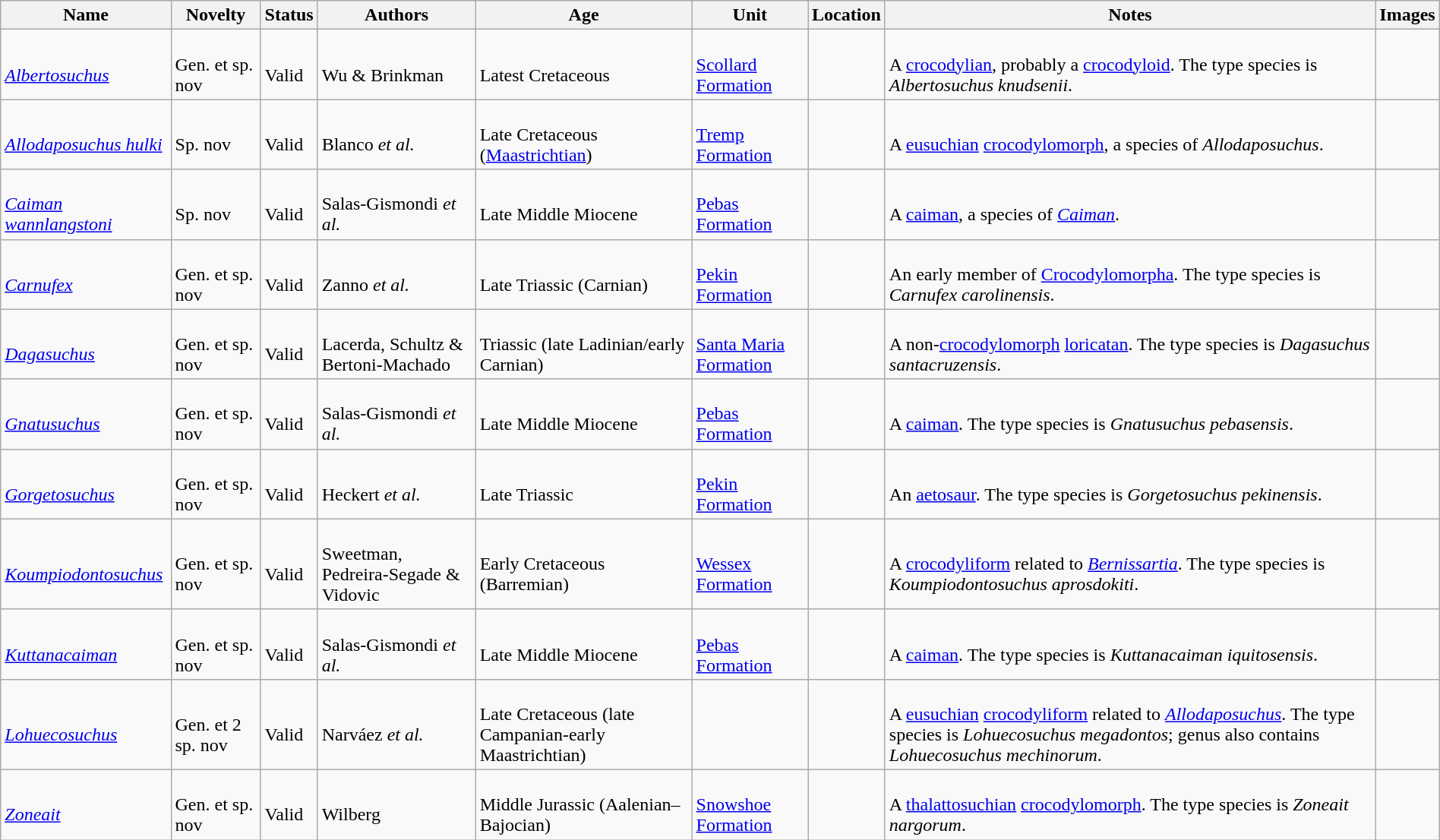<table class="wikitable sortable"  style="margin:auto; width:100%;">
<tr>
<th>Name</th>
<th>Novelty</th>
<th>Status</th>
<th>Authors</th>
<th>Age</th>
<th>Unit</th>
<th>Location</th>
<th>Notes</th>
<th>Images</th>
</tr>
<tr>
<td><br><em><a href='#'>Albertosuchus</a></em></td>
<td><br>Gen. et sp. nov</td>
<td><br>Valid</td>
<td><br>Wu & Brinkman</td>
<td><br>Latest Cretaceous</td>
<td><br><a href='#'>Scollard Formation</a></td>
<td><br></td>
<td><br>A <a href='#'>crocodylian</a>, probably a <a href='#'>crocodyloid</a>. The type species is <em>Albertosuchus knudsenii</em>.</td>
<td></td>
</tr>
<tr>
<td><br><em><a href='#'>Allodaposuchus hulki</a></em></td>
<td><br>Sp. nov</td>
<td><br>Valid</td>
<td><br>Blanco <em>et al.</em></td>
<td><br>Late Cretaceous (<a href='#'>Maastrichtian</a>)</td>
<td><br><a href='#'>Tremp Formation</a></td>
<td><br></td>
<td><br>A <a href='#'>eusuchian</a> <a href='#'>crocodylomorph</a>, a species of <em>Allodaposuchus</em>.</td>
<td></td>
</tr>
<tr>
<td><br><em><a href='#'>Caiman wannlangstoni</a></em></td>
<td><br>Sp. nov</td>
<td><br>Valid</td>
<td><br>Salas-Gismondi <em>et al.</em></td>
<td><br>Late Middle Miocene</td>
<td><br><a href='#'>Pebas Formation</a></td>
<td><br></td>
<td><br>A <a href='#'>caiman</a>, a species of <em><a href='#'>Caiman</a></em>.</td>
<td></td>
</tr>
<tr>
<td><br><em><a href='#'>Carnufex</a></em></td>
<td><br>Gen. et sp. nov</td>
<td><br>Valid</td>
<td><br>Zanno <em>et al.</em></td>
<td><br>Late Triassic (Carnian)</td>
<td><br><a href='#'>Pekin Formation</a></td>
<td><br></td>
<td><br>An early member of <a href='#'>Crocodylomorpha</a>. The type species is <em>Carnufex carolinensis</em>.</td>
<td></td>
</tr>
<tr>
<td><br><em><a href='#'>Dagasuchus</a></em></td>
<td><br>Gen. et sp. nov</td>
<td><br>Valid</td>
<td><br>Lacerda, Schultz & Bertoni-Machado</td>
<td><br>Triassic (late Ladinian/early Carnian)</td>
<td><br><a href='#'>Santa Maria Formation</a></td>
<td><br></td>
<td><br>A non-<a href='#'>crocodylomorph</a> <a href='#'>loricatan</a>. The type species is <em>Dagasuchus santacruzensis</em>.</td>
<td></td>
</tr>
<tr>
<td><br><em><a href='#'>Gnatusuchus</a></em></td>
<td><br>Gen. et sp. nov</td>
<td><br>Valid</td>
<td><br>Salas-Gismondi <em>et al.</em></td>
<td><br>Late Middle Miocene</td>
<td><br><a href='#'>Pebas Formation</a></td>
<td><br></td>
<td><br>A <a href='#'>caiman</a>. The type species is <em>Gnatusuchus pebasensis</em>.</td>
<td></td>
</tr>
<tr>
<td><br><em><a href='#'>Gorgetosuchus</a></em></td>
<td><br>Gen. et sp. nov</td>
<td><br>Valid</td>
<td><br>Heckert <em>et al.</em></td>
<td><br>Late Triassic</td>
<td><br><a href='#'>Pekin Formation</a></td>
<td><br></td>
<td><br>An <a href='#'>aetosaur</a>. The type species is <em>Gorgetosuchus pekinensis</em>.</td>
<td></td>
</tr>
<tr>
<td><br><em><a href='#'>Koumpiodontosuchus</a></em></td>
<td><br>Gen. et sp. nov</td>
<td><br>Valid</td>
<td><br>Sweetman, Pedreira-Segade & Vidovic</td>
<td><br>Early Cretaceous (Barremian)</td>
<td><br><a href='#'>Wessex Formation</a></td>
<td><br></td>
<td><br>A <a href='#'>crocodyliform</a> related to <em><a href='#'>Bernissartia</a></em>. The type species is <em>Koumpiodontosuchus aprosdokiti</em>.</td>
<td></td>
</tr>
<tr>
<td><br><em><a href='#'>Kuttanacaiman</a></em></td>
<td><br>Gen. et sp. nov</td>
<td><br>Valid</td>
<td><br>Salas-Gismondi <em>et al.</em></td>
<td><br>Late Middle Miocene</td>
<td><br><a href='#'>Pebas Formation</a></td>
<td><br></td>
<td><br>A <a href='#'>caiman</a>. The type species is <em>Kuttanacaiman iquitosensis</em>.</td>
<td></td>
</tr>
<tr>
<td><br><em><a href='#'>Lohuecosuchus</a></em></td>
<td><br>Gen. et 2 sp. nov</td>
<td><br>Valid</td>
<td><br>Narváez <em>et al.</em></td>
<td><br>Late Cretaceous (late Campanian-early Maastrichtian)</td>
<td></td>
<td><br><br>
</td>
<td><br>A <a href='#'>eusuchian</a> <a href='#'>crocodyliform</a> related to <em><a href='#'>Allodaposuchus</a></em>. The type species is <em>Lohuecosuchus megadontos</em>; genus also contains <em>Lohuecosuchus mechinorum</em>.</td>
<td></td>
</tr>
<tr>
<td><br><em><a href='#'>Zoneait</a></em></td>
<td><br>Gen. et sp. nov</td>
<td><br>Valid</td>
<td><br>Wilberg</td>
<td><br>Middle Jurassic (Aalenian–Bajocian)</td>
<td><br><a href='#'>Snowshoe Formation</a></td>
<td><br></td>
<td><br>A <a href='#'>thalattosuchian</a> <a href='#'>crocodylomorph</a>. The type species is <em>Zoneait nargorum</em>.</td>
<td></td>
</tr>
</table>
